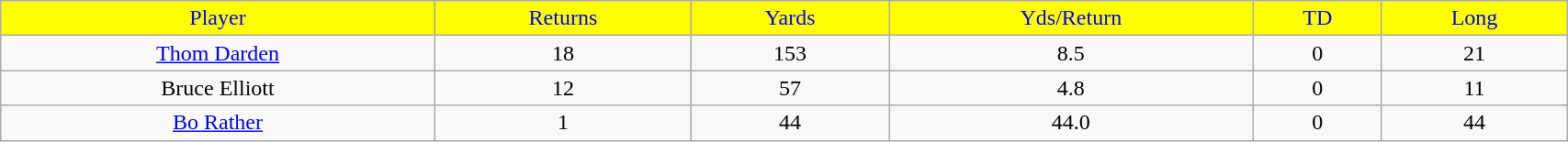<table class="wikitable" width="90%">
<tr align="center"  style="background:yellow;color:blue;">
<td>Player</td>
<td>Returns</td>
<td>Yards</td>
<td>Yds/Return</td>
<td>TD</td>
<td>Long</td>
</tr>
<tr align="center" bgcolor="">
<td><a href='#'>Thom Darden</a></td>
<td>18</td>
<td>153</td>
<td>8.5</td>
<td>0</td>
<td>21</td>
</tr>
<tr align="center" bgcolor="">
<td>Bruce Elliott</td>
<td>12</td>
<td>57</td>
<td>4.8</td>
<td>0</td>
<td>11</td>
</tr>
<tr align="center" bgcolor="">
<td><a href='#'>Bo Rather</a></td>
<td>1</td>
<td>44</td>
<td>44.0</td>
<td>0</td>
<td>44</td>
</tr>
</table>
